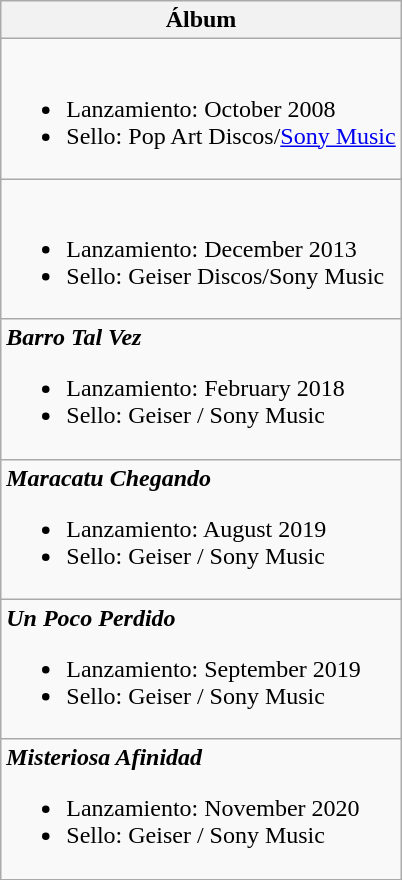<table class="wikitable">
<tr>
<th>Álbum</th>
</tr>
<tr>
<td><strong><em></em></strong><br><ul><li>Lanzamiento: October 2008</li><li>Sello: Pop Art Discos/<a href='#'>Sony Music</a></li></ul></td>
</tr>
<tr>
<td><strong><em></em></strong><br><ul><li>Lanzamiento: December 2013</li><li>Sello: Geiser Discos/Sony Music</li></ul></td>
</tr>
<tr>
<td><strong><em>Barro Tal Vez</em></strong><br><ul><li>Lanzamiento: February 2018</li><li>Sello: Geiser / Sony Music</li></ul></td>
</tr>
<tr>
<td><strong><em>Maracatu Chegando</em></strong><br><ul><li>Lanzamiento: August 2019</li><li>Sello: Geiser / Sony Music</li></ul></td>
</tr>
<tr>
<td><strong><em>Un Poco Perdido</em></strong><br><ul><li>Lanzamiento: September 2019</li><li>Sello: Geiser / Sony Music</li></ul></td>
</tr>
<tr>
<td><strong><em>Misteriosa Afinidad</em></strong><br><ul><li>Lanzamiento: November 2020</li><li>Sello: Geiser / Sony Music</li></ul></td>
</tr>
<tr>
</tr>
</table>
